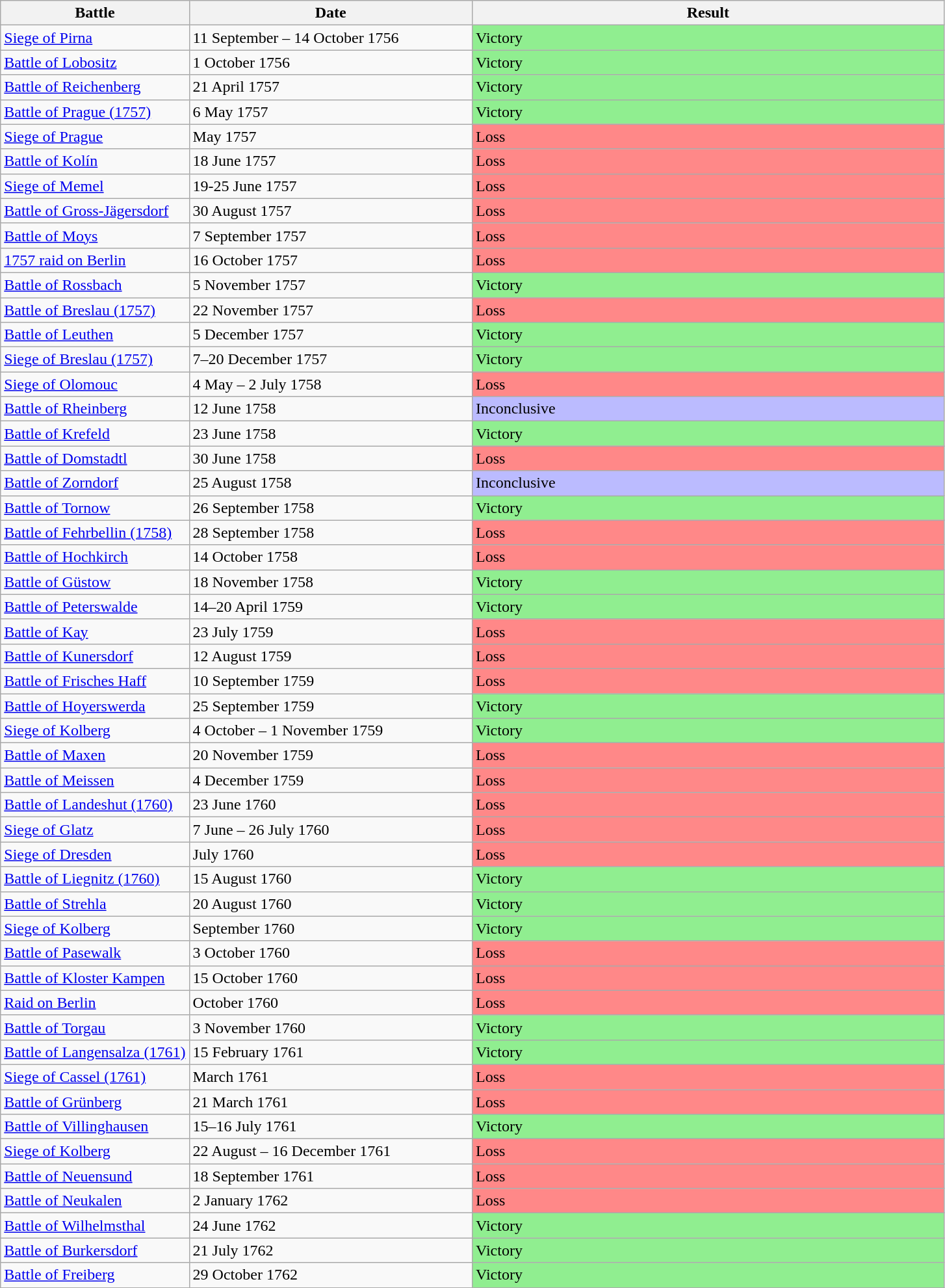<table class="wikitable">
<tr>
<th>Battle</th>
<th>Date</th>
<th>Result</th>
</tr>
<tr>
<td width="20%"><a href='#'>Siege of Pirna</a></td>
<td width="30%">11 September – 14 October 1756</td>
<td width="50%" style="background:lightgreen">Victory</td>
</tr>
<tr>
<td><a href='#'>Battle of Lobositz</a></td>
<td>1 October 1756</td>
<td style="background:lightgreen">Victory</td>
</tr>
<tr>
<td><a href='#'>Battle of Reichenberg</a></td>
<td>21 April 1757</td>
<td style="background:lightgreen">Victory</td>
</tr>
<tr>
<td><a href='#'>Battle of Prague (1757)</a></td>
<td>6 May 1757</td>
<td style="background:lightgreen">Victory</td>
</tr>
<tr>
<td><a href='#'>Siege of Prague</a></td>
<td>May 1757</td>
<td style="background:#F88">Loss</td>
</tr>
<tr>
<td><a href='#'>Battle of Kolín</a></td>
<td>18 June 1757</td>
<td style="background:#F88">Loss</td>
</tr>
<tr>
<td><a href='#'>Siege of Memel</a></td>
<td>19-25 June 1757</td>
<td style="background:#F88">Loss</td>
</tr>
<tr>
<td><a href='#'>Battle of Gross-Jägersdorf</a></td>
<td>30 August 1757</td>
<td style="background:#F88">Loss</td>
</tr>
<tr>
<td><a href='#'>Battle of Moys</a></td>
<td>7 September 1757</td>
<td style="background:#F88">Loss</td>
</tr>
<tr>
<td><a href='#'>1757 raid on Berlin</a></td>
<td>16 October 1757</td>
<td style="background:#F88">Loss</td>
</tr>
<tr>
<td><a href='#'>Battle of Rossbach</a></td>
<td>5 November 1757</td>
<td style="background:lightgreen">Victory</td>
</tr>
<tr>
<td><a href='#'>Battle of Breslau (1757)</a></td>
<td>22 November 1757</td>
<td style="background:#F88">Loss</td>
</tr>
<tr>
<td><a href='#'>Battle of Leuthen</a></td>
<td>5 December 1757</td>
<td style="background:lightgreen">Victory</td>
</tr>
<tr>
<td><a href='#'>Siege of Breslau (1757)</a></td>
<td>7–20 December 1757</td>
<td style="background:lightgreen">Victory</td>
</tr>
<tr>
<td><a href='#'>Siege of Olomouc</a></td>
<td>4 May – 2 July 1758</td>
<td style="background:#F88">Loss</td>
</tr>
<tr>
<td><a href='#'>Battle of Rheinberg</a></td>
<td>12 June 1758</td>
<td style="background:#BBF">Inconclusive</td>
</tr>
<tr>
<td><a href='#'>Battle of Krefeld</a></td>
<td>23 June 1758</td>
<td style="background:lightgreen">Victory</td>
</tr>
<tr>
<td><a href='#'>Battle of Domstadtl</a></td>
<td>30 June 1758</td>
<td style="background:#F88">Loss</td>
</tr>
<tr>
<td><a href='#'>Battle of Zorndorf</a></td>
<td>25 August 1758</td>
<td style="background:#BBF">Inconclusive</td>
</tr>
<tr>
<td><a href='#'>Battle of Tornow</a></td>
<td>26 September 1758</td>
<td style="background:lightgreen">Victory</td>
</tr>
<tr>
<td><a href='#'>Battle of Fehrbellin (1758)</a></td>
<td>28 September 1758</td>
<td style="background:#F88">Loss</td>
</tr>
<tr>
<td><a href='#'>Battle of Hochkirch</a></td>
<td>14 October 1758</td>
<td style="background:#F88">Loss</td>
</tr>
<tr>
<td><a href='#'>Battle of Güstow</a></td>
<td>18 November 1758</td>
<td style="background:lightgreen">Victory</td>
</tr>
<tr>
<td><a href='#'>Battle of Peterswalde</a></td>
<td>14–20 April 1759</td>
<td style="background:lightgreen">Victory</td>
</tr>
<tr>
<td><a href='#'>Battle of Kay</a></td>
<td>23 July 1759</td>
<td style="background:#F88">Loss</td>
</tr>
<tr>
<td><a href='#'>Battle of Kunersdorf</a></td>
<td>12 August 1759</td>
<td style="background:#F88">Loss</td>
</tr>
<tr>
<td><a href='#'>Battle of Frisches Haff</a></td>
<td>10 September 1759</td>
<td style="background:#F88">Loss</td>
</tr>
<tr>
<td><a href='#'>Battle of Hoyerswerda</a></td>
<td>25 September 1759</td>
<td style="background:lightgreen">Victory</td>
</tr>
<tr>
<td><a href='#'>Siege of Kolberg</a></td>
<td>4 October – 1 November 1759</td>
<td style="background:lightgreen">Victory</td>
</tr>
<tr>
<td><a href='#'>Battle of Maxen</a></td>
<td>20 November 1759</td>
<td style="background:#F88">Loss</td>
</tr>
<tr>
<td><a href='#'>Battle of Meissen</a></td>
<td>4 December 1759</td>
<td style="background:#F88">Loss</td>
</tr>
<tr>
<td><a href='#'>Battle of Landeshut (1760)</a></td>
<td>23 June 1760</td>
<td style="background:#F88">Loss</td>
</tr>
<tr>
<td><a href='#'>Siege of Glatz</a></td>
<td>7 June – 26 July 1760</td>
<td style="background:#F88">Loss</td>
</tr>
<tr>
<td><a href='#'>Siege of Dresden</a></td>
<td>July 1760</td>
<td style="background:#F88">Loss</td>
</tr>
<tr>
<td><a href='#'>Battle of Liegnitz (1760)</a></td>
<td>15 August 1760</td>
<td style="background:lightgreen">Victory</td>
</tr>
<tr>
<td><a href='#'>Battle of Strehla</a></td>
<td>20 August 1760</td>
<td style="background:lightgreen">Victory</td>
</tr>
<tr>
<td><a href='#'>Siege of Kolberg</a></td>
<td>September 1760</td>
<td style="background:lightgreen">Victory</td>
</tr>
<tr>
<td><a href='#'>Battle of Pasewalk</a></td>
<td>3 October 1760</td>
<td style="background:#F88">Loss</td>
</tr>
<tr>
<td><a href='#'>Battle of Kloster Kampen</a></td>
<td>15 October 1760</td>
<td style="background:#F88">Loss</td>
</tr>
<tr>
<td><a href='#'>Raid on Berlin</a></td>
<td>October 1760</td>
<td style="background:#F88">Loss</td>
</tr>
<tr>
<td><a href='#'>Battle of Torgau</a></td>
<td>3 November 1760</td>
<td style="background:lightgreen">Victory</td>
</tr>
<tr>
<td><a href='#'>Battle of Langensalza (1761)</a></td>
<td>15 February 1761</td>
<td style="background:lightgreen">Victory</td>
</tr>
<tr>
<td><a href='#'>Siege of Cassel (1761)</a></td>
<td>March 1761</td>
<td style="background:#F88">Loss</td>
</tr>
<tr>
<td><a href='#'>Battle of Grünberg</a></td>
<td>21 March 1761</td>
<td style="background:#F88">Loss</td>
</tr>
<tr>
<td><a href='#'>Battle of Villinghausen</a></td>
<td>15–16 July 1761</td>
<td style="background:lightgreen">Victory</td>
</tr>
<tr>
<td><a href='#'>Siege of Kolberg</a></td>
<td>22 August – 16 December 1761</td>
<td style="background:#F88">Loss</td>
</tr>
<tr>
<td><a href='#'>Battle of Neuensund</a></td>
<td>18 September 1761</td>
<td style="background:#F88">Loss</td>
</tr>
<tr>
<td><a href='#'>Battle of Neukalen</a></td>
<td>2 January 1762</td>
<td style="background:#F88">Loss</td>
</tr>
<tr>
<td><a href='#'>Battle of Wilhelmsthal</a></td>
<td>24 June 1762</td>
<td style="background:lightgreen">Victory</td>
</tr>
<tr>
<td><a href='#'>Battle of Burkersdorf</a></td>
<td>21 July 1762</td>
<td style="background:lightgreen">Victory</td>
</tr>
<tr>
<td><a href='#'>Battle of Freiberg</a></td>
<td>29 October 1762</td>
<td style="background:lightgreen">Victory</td>
</tr>
</table>
